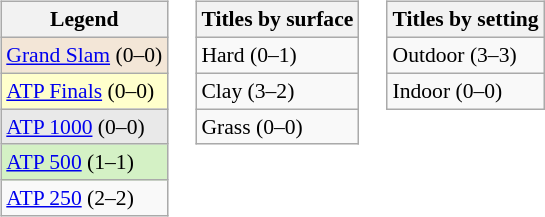<table>
<tr valign=top>
<td><br><table class=wikitable style=font-size:90%>
<tr>
<th>Legend</th>
</tr>
<tr style=background:#f3e6d7>
<td><a href='#'>Grand Slam</a> (0–0)</td>
</tr>
<tr style=background:#ffffcc>
<td><a href='#'>ATP Finals</a> (0–0)</td>
</tr>
<tr style=background:#e9e9e9>
<td><a href='#'>ATP 1000</a> (0–0)</td>
</tr>
<tr style=background:#d4f1c5>
<td><a href='#'>ATP 500</a> (1–1)</td>
</tr>
<tr>
<td><a href='#'>ATP 250</a> (2–2)</td>
</tr>
</table>
</td>
<td><br><table class=wikitable style=font-size:90%>
<tr>
<th>Titles by surface</th>
</tr>
<tr>
<td>Hard (0–1)</td>
</tr>
<tr>
<td>Clay (3–2)</td>
</tr>
<tr>
<td>Grass (0–0)</td>
</tr>
</table>
</td>
<td><br><table class=wikitable style=font-size:90%>
<tr>
<th>Titles by setting</th>
</tr>
<tr>
<td>Outdoor (3–3)</td>
</tr>
<tr>
<td>Indoor (0–0)</td>
</tr>
</table>
</td>
</tr>
</table>
